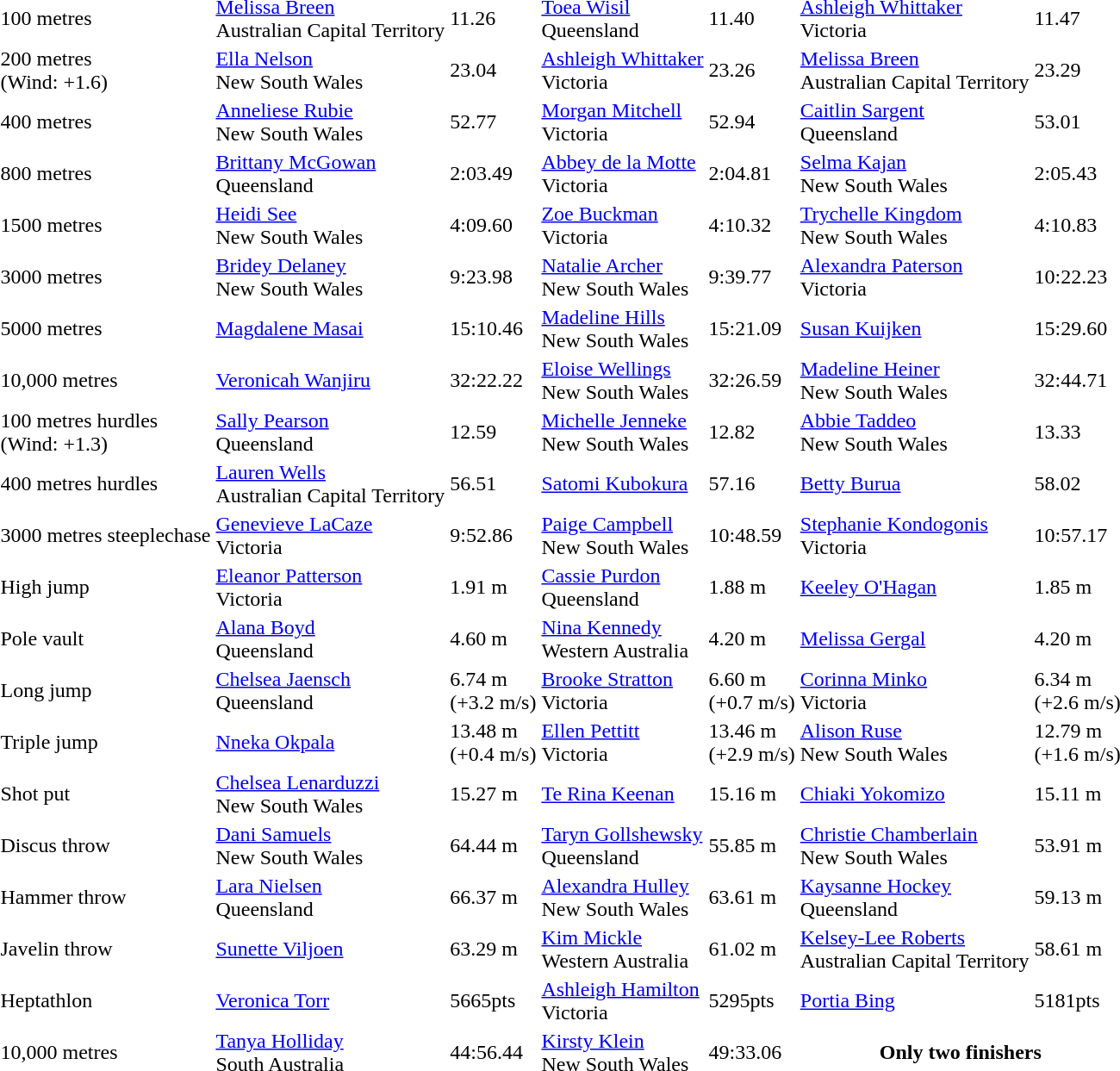<table>
<tr>
<td>100 metres</td>
<td><a href='#'>Melissa Breen</a><br>Australian Capital Territory</td>
<td>11.26</td>
<td><a href='#'>Toea Wisil</a><br>Queensland</td>
<td>11.40</td>
<td><a href='#'>Ashleigh Whittaker</a><br>Victoria</td>
<td>11.47</td>
</tr>
<tr>
<td>200 metres<br>(Wind: +1.6)</td>
<td><a href='#'>Ella Nelson</a><br>New South Wales</td>
<td>23.04</td>
<td><a href='#'>Ashleigh Whittaker</a><br>Victoria</td>
<td>23.26</td>
<td><a href='#'>Melissa Breen</a><br>Australian Capital Territory</td>
<td>23.29</td>
</tr>
<tr>
<td>400 metres</td>
<td><a href='#'>Anneliese Rubie</a><br>New South Wales</td>
<td>52.77</td>
<td><a href='#'>Morgan Mitchell</a><br>Victoria</td>
<td>52.94</td>
<td><a href='#'>Caitlin Sargent</a><br>Queensland</td>
<td>53.01</td>
</tr>
<tr>
<td>800 metres</td>
<td><a href='#'>Brittany McGowan</a><br>Queensland</td>
<td>2:03.49</td>
<td><a href='#'>Abbey de la Motte</a><br>Victoria</td>
<td>2:04.81</td>
<td><a href='#'>Selma Kajan</a><br>New South Wales</td>
<td>2:05.43</td>
</tr>
<tr>
<td>1500 metres</td>
<td><a href='#'>Heidi See</a><br>New South Wales</td>
<td>4:09.60</td>
<td><a href='#'>Zoe Buckman</a><br>Victoria</td>
<td>4:10.32</td>
<td><a href='#'>Trychelle Kingdom</a><br>New South Wales</td>
<td>4:10.83</td>
</tr>
<tr>
<td>3000 metres</td>
<td><a href='#'>Bridey Delaney</a><br>New South Wales</td>
<td>9:23.98</td>
<td><a href='#'>Natalie Archer</a><br>New South Wales</td>
<td>9:39.77</td>
<td><a href='#'>Alexandra Paterson</a><br>Victoria</td>
<td>10:22.23</td>
</tr>
<tr>
<td>5000 metres</td>
<td><a href='#'>Magdalene Masai</a><br></td>
<td>15:10.46</td>
<td><a href='#'>Madeline Hills</a><br>New South Wales</td>
<td>15:21.09</td>
<td><a href='#'>Susan Kuijken</a><br></td>
<td>15:29.60</td>
</tr>
<tr>
<td>10,000 metres</td>
<td><a href='#'>Veronicah Wanjiru</a><br></td>
<td>32:22.22</td>
<td><a href='#'>Eloise Wellings</a><br>New South Wales</td>
<td>32:26.59</td>
<td><a href='#'>Madeline Heiner</a><br>New South Wales</td>
<td>32:44.71</td>
</tr>
<tr>
<td>100 metres hurdles<br>(Wind: +1.3)</td>
<td><a href='#'>Sally Pearson</a><br>Queensland</td>
<td>12.59</td>
<td><a href='#'>Michelle Jenneke</a><br>New South Wales</td>
<td>12.82</td>
<td><a href='#'>Abbie Taddeo</a><br>New South Wales</td>
<td>13.33</td>
</tr>
<tr>
<td>400 metres hurdles</td>
<td><a href='#'>Lauren Wells</a><br>Australian Capital Territory</td>
<td>56.51</td>
<td><a href='#'>Satomi Kubokura</a><br></td>
<td>57.16</td>
<td><a href='#'>Betty Burua</a><br></td>
<td>58.02</td>
</tr>
<tr>
<td>3000 metres steeplechase</td>
<td><a href='#'>Genevieve LaCaze</a><br>Victoria</td>
<td>9:52.86</td>
<td><a href='#'>Paige Campbell</a><br>New South Wales</td>
<td>10:48.59</td>
<td><a href='#'>Stephanie Kondogonis</a><br>Victoria</td>
<td>10:57.17</td>
</tr>
<tr>
<td>High jump</td>
<td><a href='#'>Eleanor Patterson</a><br>Victoria</td>
<td>1.91 m</td>
<td><a href='#'>Cassie Purdon</a><br>Queensland</td>
<td>1.88 m</td>
<td><a href='#'>Keeley O'Hagan</a><br></td>
<td>1.85 m</td>
</tr>
<tr>
<td>Pole vault</td>
<td><a href='#'>Alana Boyd</a><br>Queensland</td>
<td>4.60 m</td>
<td><a href='#'>Nina Kennedy</a><br>Western Australia</td>
<td>4.20 m</td>
<td><a href='#'>Melissa Gergal</a><br></td>
<td>4.20 m</td>
</tr>
<tr>
<td>Long jump</td>
<td><a href='#'>Chelsea Jaensch</a><br>Queensland</td>
<td>6.74 m <br>(+3.2 m/s)</td>
<td><a href='#'>Brooke Stratton</a><br>Victoria</td>
<td>6.60 m <br>(+0.7 m/s)</td>
<td><a href='#'>Corinna Minko</a><br>Victoria</td>
<td>6.34 m <br>(+2.6 m/s)</td>
</tr>
<tr>
<td>Triple jump</td>
<td><a href='#'>Nneka Okpala</a><br></td>
<td>13.48 m <br>(+0.4 m/s)</td>
<td><a href='#'>Ellen Pettitt</a><br>Victoria</td>
<td>13.46 m <br>(+2.9 m/s)</td>
<td><a href='#'>Alison Ruse</a><br>New South Wales</td>
<td>12.79 m <br>(+1.6 m/s)</td>
</tr>
<tr>
<td>Shot put</td>
<td><a href='#'>Chelsea Lenarduzzi</a><br>New South Wales</td>
<td>15.27 m</td>
<td><a href='#'>Te Rina Keenan</a><br></td>
<td>15.16 m</td>
<td><a href='#'>Chiaki Yokomizo</a><br></td>
<td>15.11 m</td>
</tr>
<tr>
<td>Discus throw</td>
<td><a href='#'>Dani Samuels</a><br>New South Wales</td>
<td>64.44 m</td>
<td><a href='#'>Taryn Gollshewsky</a><br>Queensland</td>
<td>55.85 m</td>
<td><a href='#'>Christie Chamberlain</a><br>New South Wales</td>
<td>53.91 m</td>
</tr>
<tr>
<td>Hammer throw</td>
<td><a href='#'>Lara Nielsen</a><br>Queensland</td>
<td>66.37 m</td>
<td><a href='#'>Alexandra Hulley</a><br>New South Wales</td>
<td>63.61 m</td>
<td><a href='#'>Kaysanne Hockey</a><br>Queensland</td>
<td>59.13 m</td>
</tr>
<tr>
<td>Javelin throw</td>
<td><a href='#'>Sunette Viljoen</a><br></td>
<td>63.29 m</td>
<td><a href='#'>Kim Mickle</a><br>Western Australia</td>
<td>61.02 m</td>
<td><a href='#'>Kelsey-Lee Roberts</a><br>Australian Capital Territory</td>
<td>58.61 m</td>
</tr>
<tr>
<td>Heptathlon</td>
<td><a href='#'>Veronica Torr</a><br></td>
<td>5665pts</td>
<td><a href='#'>Ashleigh Hamilton</a><br>Victoria</td>
<td>5295pts</td>
<td><a href='#'>Portia Bing</a><br></td>
<td>5181pts</td>
</tr>
<tr>
<td>10,000 metres</td>
<td><a href='#'>Tanya Holliday</a><br>South Australia</td>
<td>44:56.44</td>
<td><a href='#'>Kirsty Klein</a><br>New South Wales</td>
<td>49:33.06</td>
<th colspan=2>Only two finishers</th>
</tr>
<tr>
</tr>
</table>
